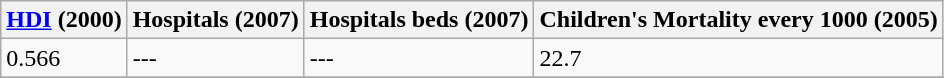<table class="wikitable" border="1">
<tr>
<th><a href='#'>HDI</a> (2000)</th>
<th>Hospitals (2007)</th>
<th>Hospitals beds (2007)</th>
<th>Children's Mortality every 1000 (2005)</th>
</tr>
<tr>
<td>0.566</td>
<td>---</td>
<td>---</td>
<td>22.7</td>
</tr>
<tr>
</tr>
</table>
